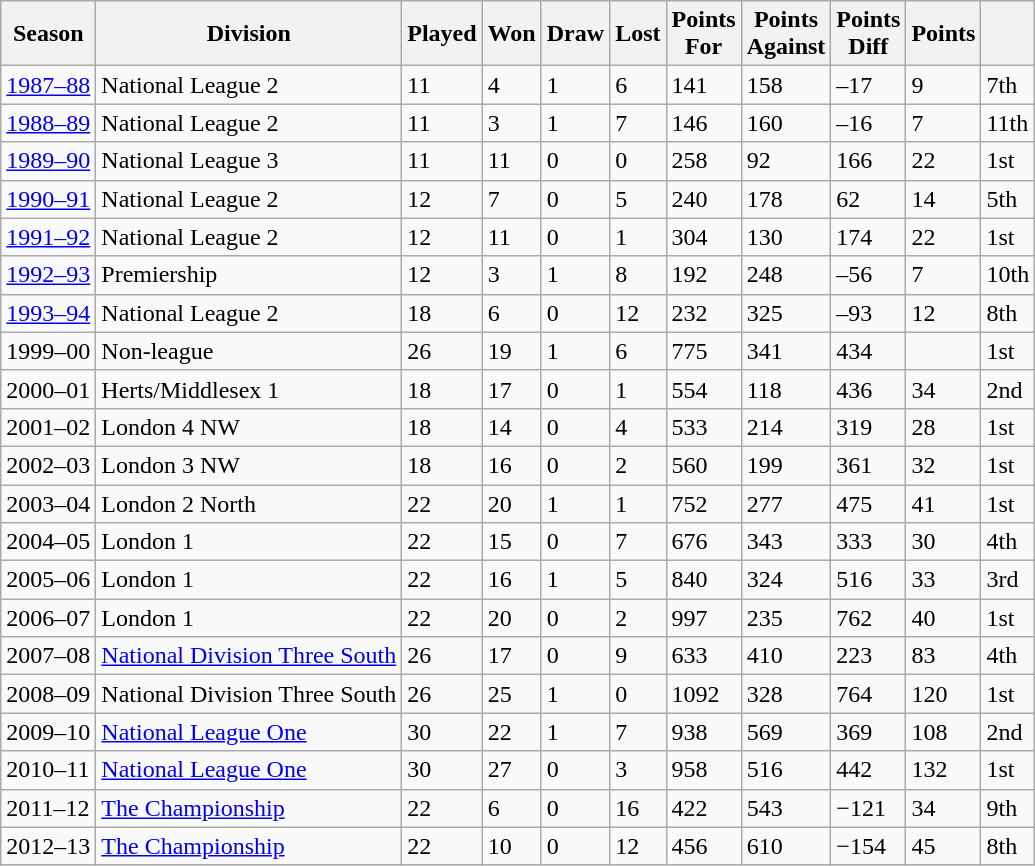<table class="wikitable sortable">
<tr>
<th>Season</th>
<th>Division</th>
<th>Played</th>
<th>Won</th>
<th>Draw</th>
<th>Lost</th>
<th>Points <br> For</th>
<th>Points <br> Against</th>
<th>Points <br> Diff</th>
<th>Points</th>
<th></th>
</tr>
<tr>
<td><a href='#'>1987–88</a></td>
<td>National League 2</td>
<td>11</td>
<td>4</td>
<td>1</td>
<td>6</td>
<td>141</td>
<td>158</td>
<td>–17</td>
<td>9</td>
<td>7th</td>
</tr>
<tr>
<td><a href='#'>1988–89</a></td>
<td>National League 2</td>
<td>11</td>
<td>3</td>
<td>1</td>
<td>7</td>
<td>146</td>
<td>160</td>
<td>–16</td>
<td>7</td>
<td>11th</td>
</tr>
<tr>
<td><a href='#'>1989–90</a></td>
<td>National League 3</td>
<td>11</td>
<td>11</td>
<td>0</td>
<td>0</td>
<td>258</td>
<td>92</td>
<td>166</td>
<td>22</td>
<td>1st</td>
</tr>
<tr>
<td><a href='#'>1990–91</a></td>
<td>National League 2</td>
<td>12</td>
<td>7</td>
<td>0</td>
<td>5</td>
<td>240</td>
<td>178</td>
<td>62</td>
<td>14</td>
<td>5th</td>
</tr>
<tr>
<td><a href='#'>1991–92</a></td>
<td>National League 2</td>
<td>12</td>
<td>11</td>
<td>0</td>
<td>1</td>
<td>304</td>
<td>130</td>
<td>174</td>
<td>22</td>
<td>1st</td>
</tr>
<tr>
<td><a href='#'>1992–93</a></td>
<td>Premiership</td>
<td>12</td>
<td>3</td>
<td>1</td>
<td>8</td>
<td>192</td>
<td>248</td>
<td>–56</td>
<td>7</td>
<td>10th</td>
</tr>
<tr>
<td><a href='#'>1993–94</a></td>
<td>National League 2</td>
<td>18</td>
<td>6</td>
<td>0</td>
<td>12</td>
<td>232</td>
<td>325</td>
<td>–93</td>
<td>12</td>
<td>8th</td>
</tr>
<tr>
<td>1999–00</td>
<td>Non-league</td>
<td>26</td>
<td>19</td>
<td>1</td>
<td>6</td>
<td>775</td>
<td>341</td>
<td>434</td>
<td></td>
<td>1st</td>
</tr>
<tr>
<td>2000–01</td>
<td>Herts/Middlesex 1</td>
<td>18</td>
<td>17</td>
<td>0</td>
<td>1</td>
<td>554</td>
<td>118</td>
<td>436</td>
<td>34</td>
<td>2nd</td>
</tr>
<tr>
<td>2001–02</td>
<td>London 4 NW</td>
<td>18</td>
<td>14</td>
<td>0</td>
<td>4</td>
<td>533</td>
<td>214</td>
<td>319</td>
<td>28</td>
<td>1st</td>
</tr>
<tr>
<td>2002–03</td>
<td>London 3 NW</td>
<td>18</td>
<td>16</td>
<td>0</td>
<td>2</td>
<td>560</td>
<td>199</td>
<td>361</td>
<td>32</td>
<td>1st</td>
</tr>
<tr>
<td>2003–04</td>
<td>London 2 North</td>
<td>22</td>
<td>20</td>
<td>1</td>
<td>1</td>
<td>752</td>
<td>277</td>
<td>475</td>
<td>41</td>
<td>1st</td>
</tr>
<tr>
<td>2004–05</td>
<td>London 1</td>
<td>22</td>
<td>15</td>
<td>0</td>
<td>7</td>
<td>676</td>
<td>343</td>
<td>333</td>
<td>30</td>
<td>4th</td>
</tr>
<tr>
<td>2005–06</td>
<td>London 1</td>
<td>22</td>
<td>16</td>
<td>1</td>
<td>5</td>
<td>840</td>
<td>324</td>
<td>516</td>
<td>33</td>
<td>3rd</td>
</tr>
<tr>
<td>2006–07</td>
<td>London 1</td>
<td>22</td>
<td>20</td>
<td>0</td>
<td>2</td>
<td>997</td>
<td>235</td>
<td>762</td>
<td>40</td>
<td>1st</td>
</tr>
<tr>
<td>2007–08</td>
<td><a href='#'>National Division Three South</a></td>
<td>26</td>
<td>17</td>
<td>0</td>
<td>9</td>
<td>633</td>
<td>410</td>
<td>223</td>
<td>83</td>
<td>4th</td>
</tr>
<tr>
<td>2008–09</td>
<td>National Division Three South</td>
<td>26</td>
<td>25</td>
<td>1</td>
<td>0</td>
<td>1092</td>
<td>328</td>
<td>764</td>
<td>120</td>
<td>1st</td>
</tr>
<tr>
<td>2009–10</td>
<td><a href='#'>National League One</a></td>
<td>30</td>
<td>22</td>
<td>1</td>
<td>7</td>
<td>938</td>
<td>569</td>
<td>369</td>
<td>108</td>
<td>2nd</td>
</tr>
<tr>
<td>2010–11</td>
<td><a href='#'>National League One</a></td>
<td>30</td>
<td>27</td>
<td>0</td>
<td>3</td>
<td>958</td>
<td>516</td>
<td>442</td>
<td>132</td>
<td>1st</td>
</tr>
<tr>
<td>2011–12</td>
<td><a href='#'>The Championship</a></td>
<td>22</td>
<td>6</td>
<td>0</td>
<td>16</td>
<td>422</td>
<td>543</td>
<td>−121</td>
<td>34</td>
<td>9th</td>
</tr>
<tr>
<td>2012–13</td>
<td><a href='#'>The Championship</a></td>
<td>22</td>
<td>10</td>
<td>0</td>
<td>12</td>
<td>456</td>
<td>610</td>
<td>−154</td>
<td>45</td>
<td>8th</td>
</tr>
</table>
